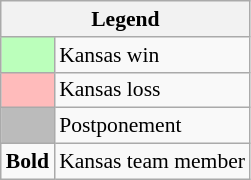<table class="wikitable" style="font-size:90%">
<tr>
<th colspan=2>Legend</th>
</tr>
<tr>
<td bgcolor="#bbffbb"> </td>
<td>Kansas win</td>
</tr>
<tr>
<td bgcolor="#ffbbbb"> </td>
<td>Kansas loss</td>
</tr>
<tr>
<td bgcolor="#bbbbbb"> </td>
<td>Postponement</td>
</tr>
<tr>
<td><strong>Bold</strong></td>
<td>Kansas team member</td>
</tr>
</table>
